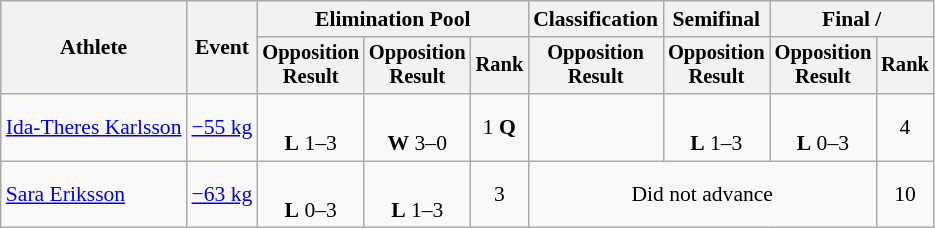<table class="wikitable" style="font-size:90%">
<tr>
<th rowspan="2">Athlete</th>
<th rowspan="2">Event</th>
<th colspan=3>Elimination Pool</th>
<th>Classification</th>
<th>Semifinal</th>
<th colspan=2>Final / </th>
</tr>
<tr style="font-size: 95%">
<th>Opposition<br>Result</th>
<th>Opposition<br>Result</th>
<th>Rank</th>
<th>Opposition<br>Result</th>
<th>Opposition<br>Result</th>
<th>Opposition<br>Result</th>
<th>Rank</th>
</tr>
<tr align=center>
<td align=left><a href='#'>Ida-Theres Karlsson</a></td>
<td align=left><a href='#'>−55 kg</a></td>
<td><br><strong>L</strong> 1–3 <sup></sup></td>
<td><br><strong>W</strong> 3–0 <sup></sup></td>
<td>1 <strong>Q</strong></td>
<td></td>
<td><br><strong>L</strong> 1–3 <sup></sup></td>
<td><br><strong>L</strong> 0–3 <sup></sup></td>
<td>4</td>
</tr>
<tr align=center>
<td align=left><a href='#'>Sara Eriksson</a></td>
<td align=left><a href='#'>−63 kg</a></td>
<td><br><strong>L</strong> 0–3 <sup></sup></td>
<td><br><strong>L</strong> 1–3 <sup></sup></td>
<td>3</td>
<td colspan=3>Did not advance</td>
<td>10</td>
</tr>
</table>
